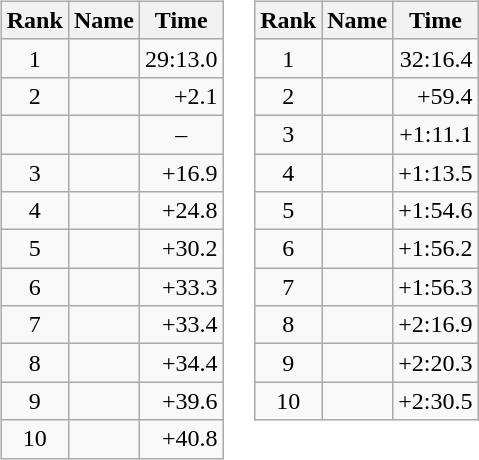<table border="0">
<tr>
<td valign="top"><br><table class="wikitable">
<tr>
<th>Rank</th>
<th>Name</th>
<th>Time</th>
</tr>
<tr>
<td style="text-align:center;">1</td>
<td></td>
<td align="right">29:13.0</td>
</tr>
<tr>
<td style="text-align:center;">2</td>
<td></td>
<td align="right">+2.1</td>
</tr>
<tr>
<td></td>
<td></td>
<td align="center">–</td>
</tr>
<tr>
<td style="text-align:center;">3</td>
<td></td>
<td align="right">+16.9</td>
</tr>
<tr>
<td style="text-align:center;">4</td>
<td></td>
<td align="right">+24.8</td>
</tr>
<tr>
<td style="text-align:center;">5</td>
<td></td>
<td align="right">+30.2</td>
</tr>
<tr>
<td style="text-align:center;">6</td>
<td></td>
<td align="right">+33.3</td>
</tr>
<tr>
<td style="text-align:center;">7</td>
<td></td>
<td align="right">+33.4</td>
</tr>
<tr>
<td style="text-align:center;">8</td>
<td></td>
<td align="right">+34.4</td>
</tr>
<tr>
<td style="text-align:center;">9</td>
<td></td>
<td align="right">+39.6</td>
</tr>
<tr>
<td style="text-align:center;">10</td>
<td></td>
<td align="right">+40.8</td>
</tr>
</table>
</td>
<td valign="top"><br><table class="wikitable">
<tr>
<th>Rank</th>
<th>Name</th>
<th>Time</th>
</tr>
<tr>
<td style="text-align:center;">1</td>
<td></td>
<td align="right">32:16.4</td>
</tr>
<tr>
<td style="text-align:center;">2</td>
<td></td>
<td align="right">+59.4</td>
</tr>
<tr>
<td style="text-align:center;">3</td>
<td></td>
<td align="right">+1:11.1</td>
</tr>
<tr>
<td style="text-align:center;">4</td>
<td></td>
<td align="right">+1:13.5</td>
</tr>
<tr>
<td style="text-align:center;">5</td>
<td></td>
<td align="right">+1:54.6</td>
</tr>
<tr>
<td style="text-align:center;">6</td>
<td></td>
<td align="right">+1:56.2</td>
</tr>
<tr>
<td style="text-align:center;">7</td>
<td></td>
<td align="right">+1:56.3</td>
</tr>
<tr>
<td style="text-align:center;">8</td>
<td></td>
<td align="right">+2:16.9</td>
</tr>
<tr>
<td style="text-align:center;">9</td>
<td></td>
<td align="right">+2:20.3</td>
</tr>
<tr>
<td style="text-align:center;">10</td>
<td></td>
<td align="right">+2:30.5</td>
</tr>
</table>
</td>
</tr>
</table>
